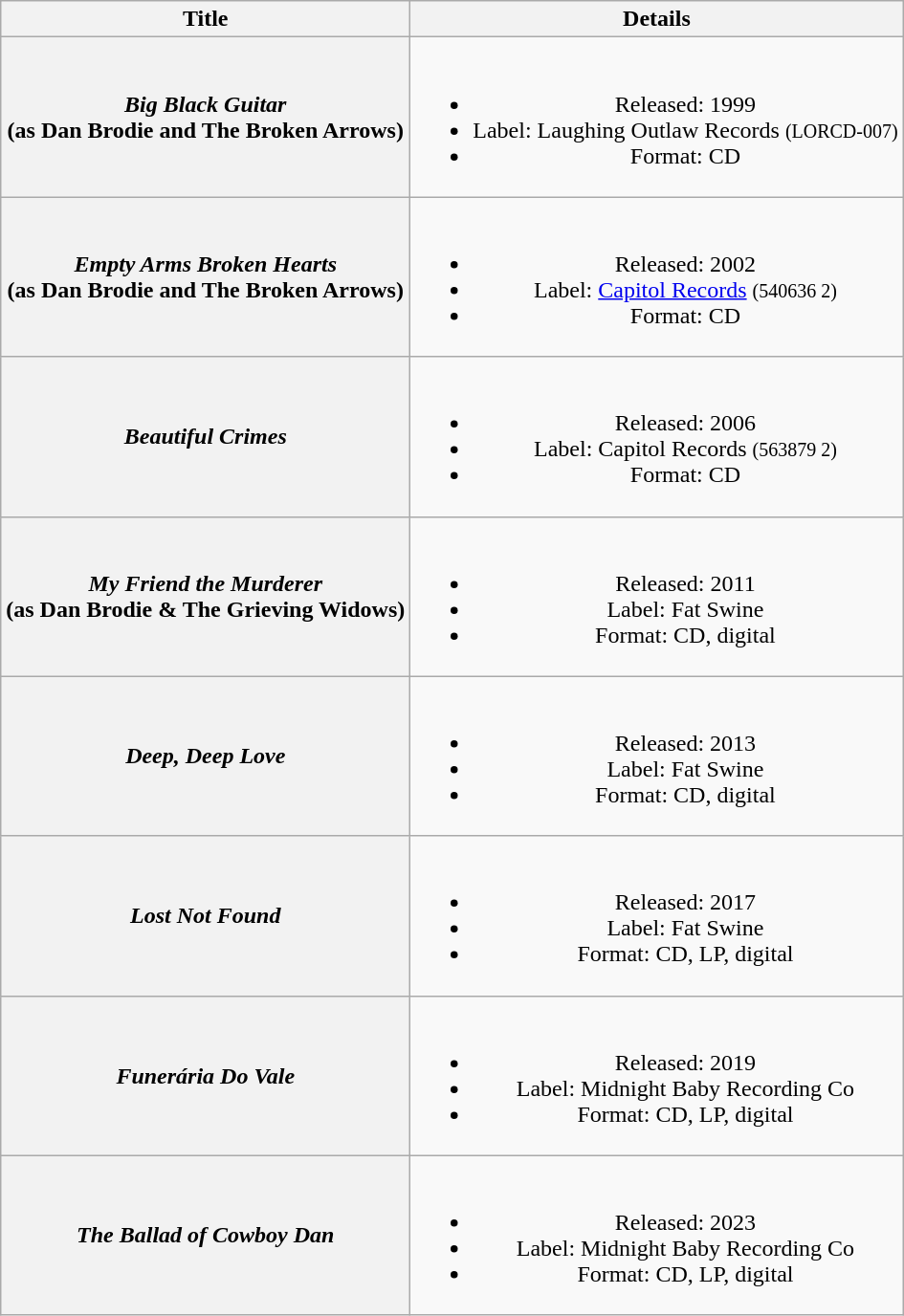<table class="wikitable plainrowheaders" style="text-align:center;" border="1">
<tr>
<th>Title</th>
<th>Details</th>
</tr>
<tr>
<th scope="row"><em>Big Black Guitar</em> <br> (as Dan Brodie and The Broken Arrows)</th>
<td><br><ul><li>Released: 1999</li><li>Label: Laughing Outlaw Records <small>(LORCD-007)</small></li><li>Format: CD</li></ul></td>
</tr>
<tr>
<th scope="row"><em>Empty Arms Broken Hearts</em> <br> (as Dan Brodie and The Broken Arrows)</th>
<td><br><ul><li>Released: 2002</li><li>Label: <a href='#'>Capitol Records</a> <small>(540636 2)</small></li><li>Format: CD</li></ul></td>
</tr>
<tr>
<th scope="row"><em>Beautiful Crimes</em></th>
<td><br><ul><li>Released: 2006</li><li>Label: Capitol Records <small>(563879 2)</small></li><li>Format: CD</li></ul></td>
</tr>
<tr>
<th scope="row"><em>My Friend the Murderer</em> <br> (as Dan Brodie & The Grieving Widows)</th>
<td><br><ul><li>Released: 2011</li><li>Label: Fat Swine</li><li>Format: CD, digital</li></ul></td>
</tr>
<tr>
<th scope="row"><em>Deep, Deep Love</em></th>
<td><br><ul><li>Released: 2013</li><li>Label: Fat Swine</li><li>Format: CD, digital</li></ul></td>
</tr>
<tr>
<th scope="row"><em>Lost Not Found</em></th>
<td><br><ul><li>Released: 2017</li><li>Label: Fat Swine</li><li>Format: CD, LP, digital</li></ul></td>
</tr>
<tr>
<th scope="row"><em>Funerária Do Vale</em></th>
<td><br><ul><li>Released: 2019</li><li>Label: Midnight Baby Recording Co</li><li>Format: CD, LP, digital</li></ul></td>
</tr>
<tr>
<th scope="row"><em>The Ballad of Cowboy Dan</em></th>
<td><br><ul><li>Released: 2023</li><li>Label: Midnight Baby Recording Co</li><li>Format: CD, LP, digital</li></ul></td>
</tr>
</table>
